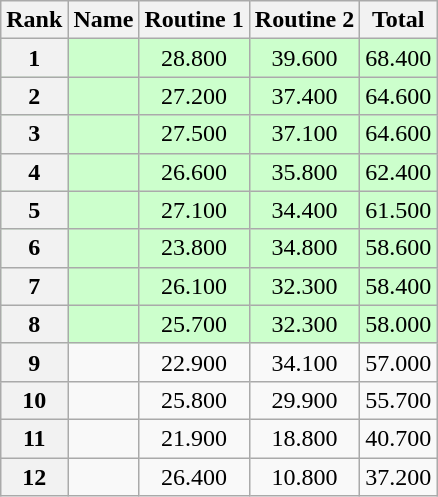<table class="wikitable sortable" style="text-align:center">
<tr>
<th>Rank</th>
<th>Name</th>
<th>Routine 1</th>
<th>Routine 2</th>
<th>Total</th>
</tr>
<tr bgcolor=ccffcc>
<th>1</th>
<td align=left></td>
<td>28.800</td>
<td>39.600</td>
<td>68.400</td>
</tr>
<tr bgcolor=ccffcc>
<th>2</th>
<td align=left></td>
<td>27.200</td>
<td>37.400</td>
<td>64.600</td>
</tr>
<tr bgcolor=ccffcc>
<th>3</th>
<td align=left></td>
<td>27.500</td>
<td>37.100</td>
<td>64.600</td>
</tr>
<tr bgcolor=ccffcc>
<th>4</th>
<td align=left></td>
<td>26.600</td>
<td>35.800</td>
<td>62.400</td>
</tr>
<tr bgcolor=ccffcc>
<th>5</th>
<td align=left></td>
<td>27.100</td>
<td>34.400</td>
<td>61.500</td>
</tr>
<tr bgcolor=ccffcc>
<th>6</th>
<td align=left></td>
<td>23.800</td>
<td>34.800</td>
<td>58.600</td>
</tr>
<tr bgcolor=ccffcc>
<th>7</th>
<td align=left></td>
<td>26.100</td>
<td>32.300</td>
<td>58.400</td>
</tr>
<tr bgcolor=ccffcc>
<th>8</th>
<td align=left></td>
<td>25.700</td>
<td>32.300</td>
<td>58.000</td>
</tr>
<tr>
<th>9</th>
<td align=left></td>
<td>22.900</td>
<td>34.100</td>
<td>57.000</td>
</tr>
<tr>
<th>10</th>
<td align=left></td>
<td>25.800</td>
<td>29.900</td>
<td>55.700</td>
</tr>
<tr>
<th>11</th>
<td align=left></td>
<td>21.900</td>
<td>18.800</td>
<td>40.700</td>
</tr>
<tr>
<th>12</th>
<td align=left></td>
<td>26.400</td>
<td>10.800</td>
<td>37.200</td>
</tr>
</table>
